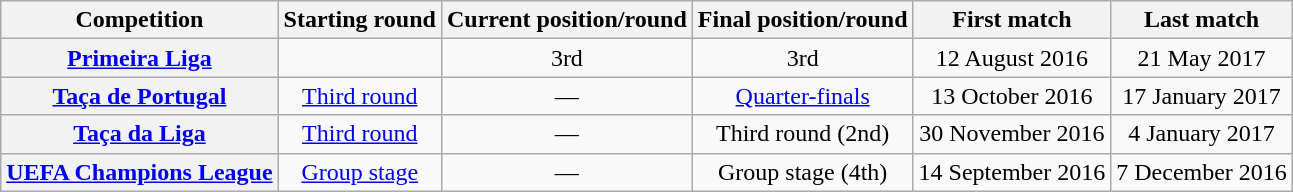<table class="wikitable plainrowheaders" style="text-align:center;">
<tr>
<th scope=col>Competition</th>
<th scope=col>Starting round</th>
<th scope=col>Current position/round</th>
<th scope=col>Final position/round</th>
<th scope=col>First match</th>
<th scope=col>Last match</th>
</tr>
<tr>
<th scope=row align=left><a href='#'>Primeira Liga</a></th>
<td></td>
<td>3rd</td>
<td>3rd</td>
<td>12 August 2016</td>
<td>21 May 2017</td>
</tr>
<tr>
<th scope=row align=left><a href='#'>Taça de Portugal</a></th>
<td><a href='#'>Third round</a></td>
<td>—</td>
<td><a href='#'>Quarter-finals</a></td>
<td>13 October 2016</td>
<td>17 January 2017</td>
</tr>
<tr>
<th scope=row align=left><a href='#'>Taça da Liga</a></th>
<td><a href='#'>Third round</a></td>
<td>—</td>
<td>Third round (2nd)</td>
<td>30 November 2016</td>
<td>4 January 2017</td>
</tr>
<tr>
<th scope=row align=left><a href='#'>UEFA Champions League</a></th>
<td><a href='#'>Group stage</a></td>
<td>—</td>
<td>Group stage (4th)</td>
<td>14 September 2016</td>
<td>7 December 2016</td>
</tr>
</table>
